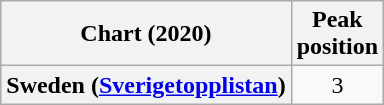<table class="wikitable plainrowheaders" style="text-align:center">
<tr>
<th scope="col">Chart (2020)</th>
<th scope="col">Peak<br>position</th>
</tr>
<tr>
<th scope="row">Sweden (<a href='#'>Sverigetopplistan</a>)</th>
<td>3</td>
</tr>
</table>
